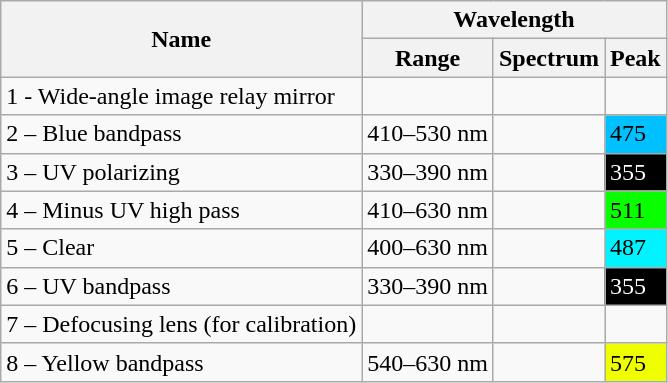<table class="wikitable sortable">
<tr>
<th rowspan="2" scope="col">Name</th>
<th colspan="3" scope="col">Wavelength</th>
</tr>
<tr>
<th>Range</th>
<th>Spectrum</th>
<th>Peak</th>
</tr>
<tr>
<td>1 - Wide-angle image relay mirror</td>
<td></td>
<td></td>
<td></td>
</tr>
<tr>
<td>2 – Blue bandpass</td>
<td>410–530 nm</td>
<td></td>
<td style="background:#00c0ff;">475</td>
</tr>
<tr>
<td>3 – UV polarizing</td>
<td>330–390 nm</td>
<td></td>
<td style="background:#000000;color:#fff;">355</td>
</tr>
<tr>
<td>4 – Minus UV high pass</td>
<td>410–630 nm</td>
<td></td>
<td style="background:#09ff00;">511</td>
</tr>
<tr>
<td>5 – Clear</td>
<td>400–630 nm</td>
<td></td>
<td style="background:#00f3ff;">487</td>
</tr>
<tr>
<td>6 – UV bandpass</td>
<td>330–390 nm</td>
<td></td>
<td style="background:#000000;color:#fff;">355</td>
</tr>
<tr>
<td>7 – Defocusing lens (for calibration)</td>
<td></td>
<td></td>
<td></td>
</tr>
<tr>
<td>8 – Yellow bandpass</td>
<td>540–630 nm</td>
<td></td>
<td style="background:#f0ff00;">575</td>
</tr>
</table>
